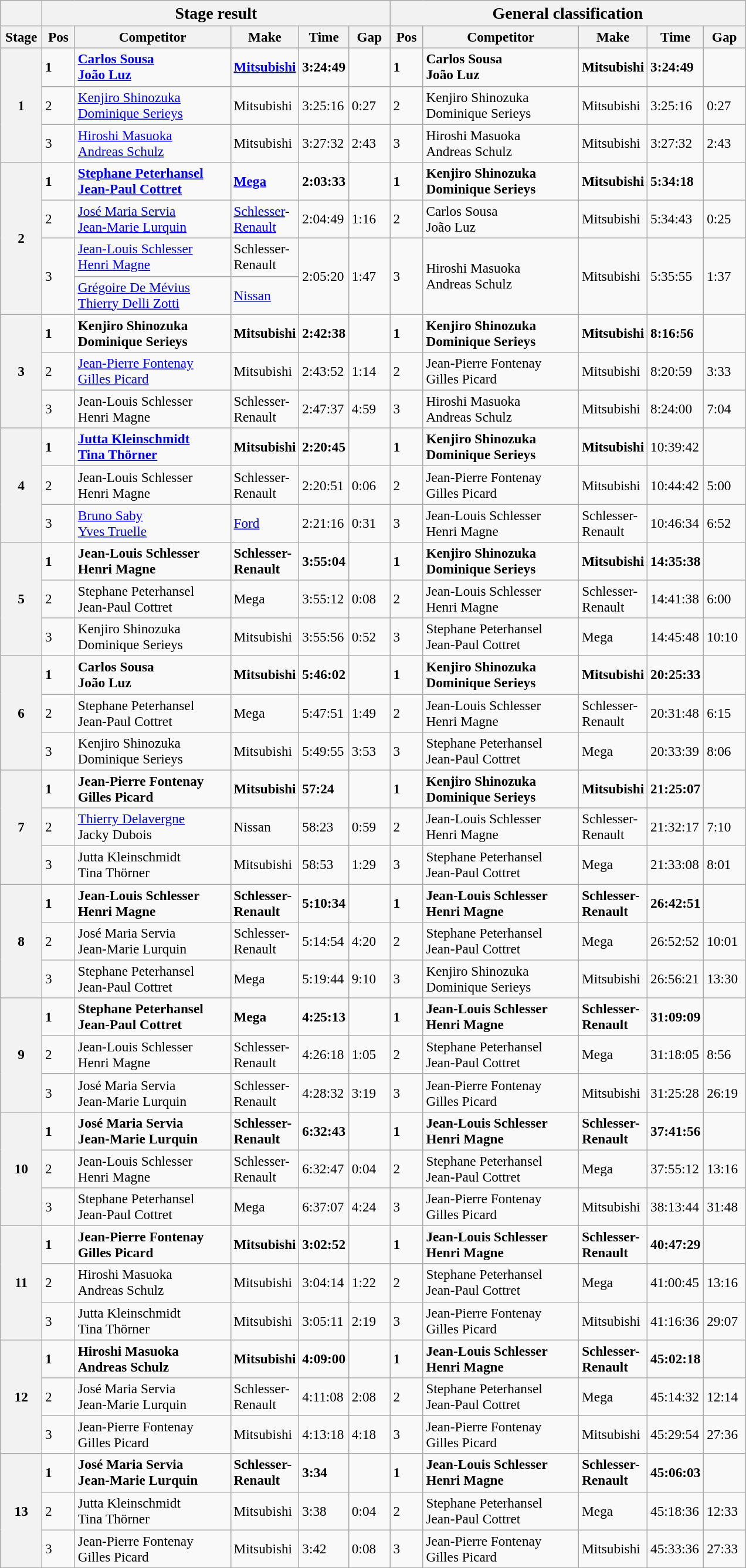<table class="wikitable" style="font-size:97%;">
<tr>
<th></th>
<th colspan=5><big>Stage result </big></th>
<th colspan=5><big>General classification</big></th>
</tr>
<tr>
<th width="40px">Stage</th>
<th width="30px">Pos</th>
<th width="170px">Competitor</th>
<th width="50px">Make</th>
<th width="40px">Time</th>
<th width="40px">Gap</th>
<th width="30px">Pos</th>
<th width="170px">Competitor</th>
<th width="50px">Make</th>
<th width="40px">Time</th>
<th width="40px">Gap</th>
</tr>
<tr>
<th rowspan=3><strong>1</strong></th>
<td><strong>1</strong></td>
<td><strong> <a href='#'>Carlos Sousa</a><br> <a href='#'>João Luz</a></strong></td>
<td><strong><a href='#'>Mitsubishi</a></strong></td>
<td><strong>3:24:49</strong></td>
<td></td>
<td><strong>1</strong></td>
<td><strong> Carlos Sousa <br> João Luz</strong></td>
<td><strong>Mitsubishi</strong></td>
<td><strong>3:24:49</strong></td>
<td></td>
</tr>
<tr>
<td>2</td>
<td> <a href='#'>Kenjiro Shinozuka</a><br> <a href='#'>Dominique Serieys</a></td>
<td>Mitsubishi</td>
<td>3:25:16</td>
<td>0:27</td>
<td>2</td>
<td> Kenjiro Shinozuka<br> Dominique Serieys</td>
<td>Mitsubishi</td>
<td>3:25:16</td>
<td>0:27</td>
</tr>
<tr>
<td>3</td>
<td> <a href='#'>Hiroshi Masuoka</a><br> <a href='#'>Andreas Schulz</a></td>
<td>Mitsubishi</td>
<td>3:27:32</td>
<td>2:43</td>
<td>3</td>
<td> Hiroshi Masuoka<br> Andreas Schulz</td>
<td>Mitsubishi</td>
<td>3:27:32</td>
<td>2:43</td>
</tr>
<tr>
<th rowspan=4><strong>2</strong></th>
<td><strong>1</strong></td>
<td><strong> <a href='#'>Stephane Peterhansel</a><br> <a href='#'>Jean-Paul Cottret</a></strong></td>
<td><strong><a href='#'>Mega</a></strong></td>
<td><strong>2:03:33</strong></td>
<td></td>
<td><strong>1</strong></td>
<td><strong> Kenjiro Shinozuka<br> Dominique Serieys</strong></td>
<td><strong>Mitsubishi</strong></td>
<td><strong>5:34:18</strong></td>
<td></td>
</tr>
<tr>
<td>2</td>
<td> <a href='#'>José Maria Servia</a><br> <a href='#'>Jean-Marie Lurquin</a></td>
<td><a href='#'>Schlesser</a>-<a href='#'>Renault</a></td>
<td>2:04:49</td>
<td>1:16</td>
<td>2</td>
<td> Carlos Sousa <br> João Luz</td>
<td>Mitsubishi</td>
<td>5:34:43</td>
<td>0:25</td>
</tr>
<tr>
<td rowspan=2>3</td>
<td> <a href='#'>Jean-Louis Schlesser</a><br> <a href='#'>Henri Magne</a></td>
<td>Schlesser-Renault</td>
<td rowspan=2>2:05:20</td>
<td rowspan=2>1:47</td>
<td rowspan=2>3</td>
<td rowspan=2> Hiroshi Masuoka<br> Andreas Schulz</td>
<td rowspan=2>Mitsubishi</td>
<td rowspan=2>5:35:55</td>
<td rowspan=2>1:37</td>
</tr>
<tr>
<td> <a href='#'>Grégoire De Mévius</a><br> <a href='#'>Thierry Delli Zotti</a></td>
<td><a href='#'>Nissan</a></td>
</tr>
<tr>
<th rowspan=3><strong>3</strong></th>
<td><strong>1</strong></td>
<td><strong> Kenjiro Shinozuka<br> Dominique Serieys</strong></td>
<td><strong>Mitsubishi</strong></td>
<td><strong>2:42:38</strong></td>
<td></td>
<td><strong>1</strong></td>
<td><strong> Kenjiro Shinozuka<br> Dominique Serieys</strong></td>
<td><strong>Mitsubishi</strong></td>
<td><strong>8:16:56</strong></td>
<td></td>
</tr>
<tr>
<td>2</td>
<td> <a href='#'>Jean-Pierre Fontenay</a><br> <a href='#'>Gilles Picard</a></td>
<td>Mitsubishi</td>
<td>2:43:52</td>
<td>1:14</td>
<td>2</td>
<td> Jean-Pierre Fontenay<br> Gilles Picard</td>
<td>Mitsubishi</td>
<td>8:20:59</td>
<td>3:33</td>
</tr>
<tr>
<td>3</td>
<td> Jean-Louis Schlesser<br> Henri Magne</td>
<td>Schlesser-Renault</td>
<td>2:47:37</td>
<td>4:59</td>
<td>3</td>
<td> Hiroshi Masuoka<br> Andreas Schulz</td>
<td>Mitsubishi</td>
<td>8:24:00</td>
<td>7:04</td>
</tr>
<tr>
<th rowspan=3><strong>4</strong></th>
<td><strong>1</strong></td>
<td><strong> <a href='#'>Jutta Kleinschmidt</a><br> <a href='#'>Tina Thörner</a></strong></td>
<td><strong>Mitsubishi</strong></td>
<td><strong>2:20:45</strong></td>
<td></td>
<td><strong>1</strong></td>
<td><strong> Kenjiro Shinozuka<br> Dominique Serieys</strong></td>
<td><strong>Mitsubishi</strong></td>
<td>10:39:42</td>
<td></td>
</tr>
<tr>
<td>2</td>
<td> Jean-Louis Schlesser<br> Henri Magne</td>
<td>Schlesser-Renault</td>
<td>2:20:51</td>
<td>0:06</td>
<td>2</td>
<td> Jean-Pierre Fontenay<br> Gilles Picard</td>
<td>Mitsubishi</td>
<td>10:44:42</td>
<td>5:00</td>
</tr>
<tr>
<td>3</td>
<td> <a href='#'>Bruno Saby</a><br> <a href='#'>Yves Truelle</a></td>
<td><a href='#'>Ford</a></td>
<td>2:21:16</td>
<td>0:31</td>
<td>3</td>
<td> Jean-Louis Schlesser<br> Henri Magne</td>
<td>Schlesser-Renault</td>
<td>10:46:34</td>
<td>6:52</td>
</tr>
<tr>
<th rowspan=3><strong>5</strong></th>
<td><strong>1</strong></td>
<td><strong> Jean-Louis Schlesser<br> Henri Magne</strong></td>
<td><strong>Schlesser-Renault</strong></td>
<td><strong>3:55:04</strong></td>
<td></td>
<td><strong>1</strong></td>
<td><strong> Kenjiro Shinozuka<br> Dominique Serieys</strong></td>
<td><strong>Mitsubishi</strong></td>
<td><strong>14:35:38</strong></td>
<td></td>
</tr>
<tr>
<td>2</td>
<td> Stephane Peterhansel<br> Jean-Paul Cottret</td>
<td>Mega</td>
<td>3:55:12</td>
<td>0:08</td>
<td>2</td>
<td> Jean-Louis Schlesser<br> Henri Magne</td>
<td>Schlesser-Renault</td>
<td>14:41:38</td>
<td>6:00</td>
</tr>
<tr>
<td>3</td>
<td> Kenjiro Shinozuka<br> Dominique Serieys</td>
<td>Mitsubishi</td>
<td>3:55:56</td>
<td>0:52</td>
<td>3</td>
<td> Stephane Peterhansel<br> Jean-Paul Cottret</td>
<td>Mega</td>
<td>14:45:48</td>
<td>10:10</td>
</tr>
<tr>
<th rowspan=3><strong>6</strong></th>
<td><strong>1</strong></td>
<td><strong> Carlos Sousa <br> João Luz</strong></td>
<td><strong>Mitsubishi</strong></td>
<td><strong>5:46:02</strong></td>
<td></td>
<td><strong>1</strong></td>
<td><strong> Kenjiro Shinozuka<br> Dominique Serieys</strong></td>
<td><strong>Mitsubishi</strong></td>
<td><strong>20:25:33</strong></td>
<td></td>
</tr>
<tr>
<td>2</td>
<td> Stephane Peterhansel<br> Jean-Paul Cottret</td>
<td>Mega</td>
<td>5:47:51</td>
<td>1:49</td>
<td>2</td>
<td> Jean-Louis Schlesser<br> Henri Magne</td>
<td>Schlesser-Renault</td>
<td>20:31:48</td>
<td>6:15</td>
</tr>
<tr>
<td>3</td>
<td> Kenjiro Shinozuka<br> Dominique Serieys</td>
<td>Mitsubishi</td>
<td>5:49:55</td>
<td>3:53</td>
<td>3</td>
<td> Stephane Peterhansel<br> Jean-Paul Cottret</td>
<td>Mega</td>
<td>20:33:39</td>
<td>8:06</td>
</tr>
<tr>
<th rowspan=3><strong>7</strong></th>
<td><strong>1</strong></td>
<td><strong> Jean-Pierre Fontenay<br> Gilles Picard</strong></td>
<td><strong>Mitsubishi</strong></td>
<td><strong>57:24</strong></td>
<td></td>
<td><strong>1</strong></td>
<td><strong> Kenjiro Shinozuka<br> Dominique Serieys</strong></td>
<td><strong>Mitsubishi</strong></td>
<td><strong>21:25:07</strong></td>
<td></td>
</tr>
<tr>
<td>2</td>
<td> <a href='#'>Thierry Delavergne</a><br> Jacky Dubois</td>
<td>Nissan</td>
<td>58:23</td>
<td>0:59</td>
<td>2</td>
<td> Jean-Louis Schlesser<br> Henri Magne</td>
<td>Schlesser-Renault</td>
<td>21:32:17</td>
<td>7:10</td>
</tr>
<tr>
<td>3</td>
<td> Jutta Kleinschmidt<br> Tina Thörner</td>
<td>Mitsubishi</td>
<td>58:53</td>
<td>1:29</td>
<td>3</td>
<td> Stephane Peterhansel<br> Jean-Paul Cottret</td>
<td>Mega</td>
<td>21:33:08</td>
<td>8:01</td>
</tr>
<tr>
<th rowspan=3><strong>8</strong></th>
<td><strong>1</strong></td>
<td><strong> Jean-Louis Schlesser<br> Henri Magne</strong></td>
<td><strong>Schlesser-Renault</strong></td>
<td><strong>5:10:34</strong></td>
<td></td>
<td><strong>1</strong></td>
<td><strong> Jean-Louis Schlesser<br> Henri Magne</strong></td>
<td><strong>Schlesser-Renault</strong></td>
<td><strong>26:42:51</strong></td>
<td></td>
</tr>
<tr>
<td>2</td>
<td> José Maria Servia<br> Jean-Marie Lurquin</td>
<td>Schlesser-Renault</td>
<td>5:14:54</td>
<td>4:20</td>
<td>2</td>
<td> Stephane Peterhansel<br> Jean-Paul Cottret</td>
<td>Mega</td>
<td>26:52:52</td>
<td>10:01</td>
</tr>
<tr>
<td>3</td>
<td> Stephane Peterhansel<br> Jean-Paul Cottret</td>
<td>Mega</td>
<td>5:19:44</td>
<td>9:10</td>
<td>3</td>
<td> Kenjiro Shinozuka<br> Dominique Serieys</td>
<td>Mitsubishi</td>
<td>26:56:21</td>
<td>13:30</td>
</tr>
<tr>
<th rowspan=3><strong>9</strong></th>
<td><strong>1</strong></td>
<td><strong> Stephane Peterhansel<br> Jean-Paul Cottret</strong></td>
<td><strong>Mega</strong></td>
<td><strong>4:25:13</strong></td>
<td></td>
<td><strong>1</strong></td>
<td><strong> Jean-Louis Schlesser<br> Henri Magne</strong></td>
<td><strong>Schlesser-Renault</strong></td>
<td><strong>31:09:09</strong></td>
<td></td>
</tr>
<tr>
<td>2</td>
<td> Jean-Louis Schlesser<br> Henri Magne</td>
<td>Schlesser-Renault</td>
<td>4:26:18</td>
<td>1:05</td>
<td>2</td>
<td> Stephane Peterhansel<br> Jean-Paul Cottret</td>
<td>Mega</td>
<td>31:18:05</td>
<td>8:56</td>
</tr>
<tr>
<td>3</td>
<td> José Maria Servia<br> Jean-Marie Lurquin</td>
<td>Schlesser-Renault</td>
<td>4:28:32</td>
<td>3:19</td>
<td>3</td>
<td> Jean-Pierre Fontenay<br> Gilles Picard</td>
<td>Mitsubishi</td>
<td>31:25:28</td>
<td>26:19</td>
</tr>
<tr>
<th rowspan=3><strong>10</strong></th>
<td><strong>1</strong></td>
<td><strong> José Maria Servia<br> Jean-Marie Lurquin</strong></td>
<td><strong>Schlesser-Renault</strong></td>
<td><strong>6:32:43</strong></td>
<td></td>
<td><strong>1</strong></td>
<td><strong> Jean-Louis Schlesser<br> Henri Magne</strong></td>
<td><strong>Schlesser-Renault</strong></td>
<td><strong>37:41:56</strong></td>
<td></td>
</tr>
<tr>
<td>2</td>
<td> Jean-Louis Schlesser<br> Henri Magne</td>
<td>Schlesser-Renault</td>
<td>6:32:47</td>
<td>0:04</td>
<td>2</td>
<td> Stephane Peterhansel<br> Jean-Paul Cottret</td>
<td>Mega</td>
<td>37:55:12</td>
<td>13:16</td>
</tr>
<tr>
<td>3</td>
<td> Stephane Peterhansel<br> Jean-Paul Cottret</td>
<td>Mega</td>
<td>6:37:07</td>
<td>4:24</td>
<td>3</td>
<td> Jean-Pierre Fontenay<br> Gilles Picard</td>
<td>Mitsubishi</td>
<td>38:13:44</td>
<td>31:48</td>
</tr>
<tr>
<th rowspan=3><strong>11</strong></th>
<td><strong>1</strong></td>
<td><strong> Jean-Pierre Fontenay<br> Gilles Picard</strong></td>
<td><strong>Mitsubishi</strong></td>
<td><strong>3:02:52</strong></td>
<td></td>
<td><strong>1</strong></td>
<td><strong> Jean-Louis Schlesser<br> Henri Magne</strong></td>
<td><strong>Schlesser-Renault</strong></td>
<td><strong>40:47:29</strong></td>
<td></td>
</tr>
<tr>
<td>2</td>
<td> Hiroshi Masuoka<br> Andreas Schulz</td>
<td>Mitsubishi</td>
<td>3:04:14</td>
<td>1:22</td>
<td>2</td>
<td> Stephane Peterhansel<br> Jean-Paul Cottret</td>
<td>Mega</td>
<td>41:00:45</td>
<td>13:16</td>
</tr>
<tr>
<td>3</td>
<td> Jutta Kleinschmidt<br> Tina Thörner</td>
<td>Mitsubishi</td>
<td>3:05:11</td>
<td>2:19</td>
<td>3</td>
<td> Jean-Pierre Fontenay<br> Gilles Picard</td>
<td>Mitsubishi</td>
<td>41:16:36</td>
<td>29:07</td>
</tr>
<tr>
<th rowspan=3><strong>12</strong></th>
<td><strong>1</strong></td>
<td><strong> Hiroshi Masuoka<br> Andreas Schulz</strong></td>
<td><strong>Mitsubishi</strong></td>
<td><strong>4:09:00</strong></td>
<td></td>
<td><strong>1</strong></td>
<td><strong> Jean-Louis Schlesser<br> Henri Magne</strong></td>
<td><strong>Schlesser-Renault</strong></td>
<td><strong>45:02:18</strong></td>
<td></td>
</tr>
<tr>
<td>2</td>
<td> José Maria Servia<br> Jean-Marie Lurquin</td>
<td>Schlesser-Renault</td>
<td>4:11:08</td>
<td>2:08</td>
<td>2</td>
<td> Stephane Peterhansel<br> Jean-Paul Cottret</td>
<td>Mega</td>
<td>45:14:32</td>
<td>12:14</td>
</tr>
<tr>
<td>3</td>
<td> Jean-Pierre Fontenay<br> Gilles Picard</td>
<td>Mitsubishi</td>
<td>4:13:18</td>
<td>4:18</td>
<td>3</td>
<td> Jean-Pierre Fontenay<br> Gilles Picard</td>
<td>Mitsubishi</td>
<td>45:29:54</td>
<td>27:36</td>
</tr>
<tr>
<th rowspan=3><strong>13</strong></th>
<td><strong>1</strong></td>
<td><strong> José Maria Servia<br> Jean-Marie Lurquin</strong></td>
<td><strong>Schlesser-Renault</strong></td>
<td><strong>3:34</strong></td>
<td></td>
<td><strong>1</strong></td>
<td><strong> Jean-Louis Schlesser<br> Henri Magne</strong></td>
<td><strong>Schlesser-Renault</strong></td>
<td><strong>45:06:03</strong></td>
<td></td>
</tr>
<tr>
<td>2</td>
<td> Jutta Kleinschmidt<br> Tina Thörner</td>
<td>Mitsubishi</td>
<td>3:38</td>
<td>0:04</td>
<td>2</td>
<td> Stephane Peterhansel<br> Jean-Paul Cottret</td>
<td>Mega</td>
<td>45:18:36</td>
<td>12:33</td>
</tr>
<tr>
<td>3</td>
<td> Jean-Pierre Fontenay<br> Gilles Picard</td>
<td>Mitsubishi</td>
<td>3:42</td>
<td>0:08</td>
<td>3</td>
<td> Jean-Pierre Fontenay<br> Gilles Picard</td>
<td>Mitsubishi</td>
<td>45:33:36</td>
<td>27:33</td>
</tr>
</table>
